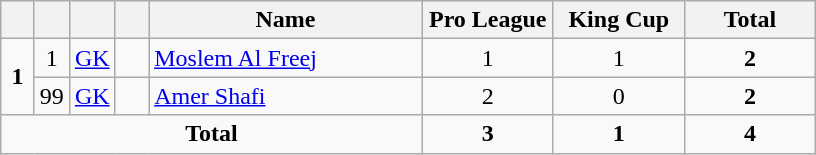<table class="wikitable" style="text-align:center">
<tr>
<th width=15></th>
<th width=15></th>
<th width=15></th>
<th width=15></th>
<th width=175>Name</th>
<th width=80>Pro League</th>
<th width=80>King Cup</th>
<th width=80>Total</th>
</tr>
<tr>
<td rowspan=2><strong>1</strong></td>
<td>1</td>
<td><a href='#'>GK</a></td>
<td></td>
<td align=left><a href='#'>Moslem Al Freej</a></td>
<td>1</td>
<td>1</td>
<td><strong>2</strong></td>
</tr>
<tr>
<td>99</td>
<td><a href='#'>GK</a></td>
<td></td>
<td align=left><a href='#'>Amer Shafi</a></td>
<td>2</td>
<td>0</td>
<td><strong>2</strong></td>
</tr>
<tr>
<td colspan=5><strong>Total</strong></td>
<td><strong>3</strong></td>
<td><strong>1</strong></td>
<td><strong>4</strong></td>
</tr>
</table>
